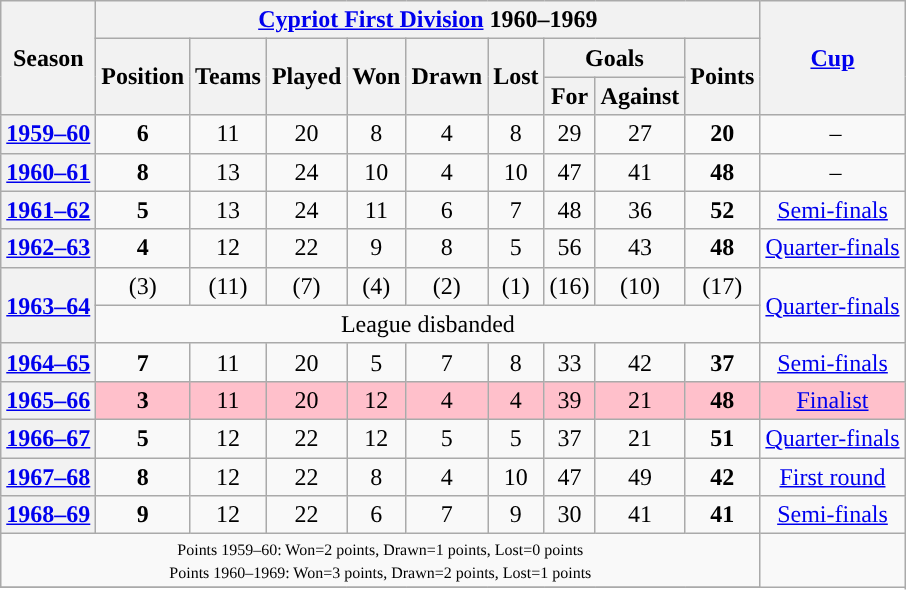<table class="wikitable" style="text-align: center">
<tr>
<th rowspan=3>Season</th>
<th colspan=9><a href='#'>Cypriot First Division</a> 1960–1969</th>
<th rowspan=3><a href='#'>Cup</a></th>
</tr>
<tr>
<th rowspan=2>Position</th>
<th rowspan=2>Teams</th>
<th rowspan=2>Played</th>
<th rowspan=2>Won</th>
<th rowspan=2>Drawn</th>
<th rowspan=2>Lost</th>
<th colspan=2>Goals</th>
<th rowspan=2>Points</th>
</tr>
<tr>
<th>For</th>
<th>Against</th>
</tr>
<tr>
<th style="text-align: center;"><a href='#'>1959–60</a></th>
<td style="text-align: center;"><strong>6</strong></td>
<td style="text-align: center;">11</td>
<td style="text-align: center;">20</td>
<td style="text-align: center;">8</td>
<td style="text-align: center;">4</td>
<td style="text-align: center;">8</td>
<td style="text-align: center;">29</td>
<td style="text-align: center;">27</td>
<td style="text-align: center;"><strong>20</strong></td>
<td> –</td>
</tr>
<tr>
<th style="text-align: center;"><a href='#'>1960–61</a></th>
<td style="text-align: center;"><strong>8</strong></td>
<td style="text-align: center;">13</td>
<td style="text-align: center;">24</td>
<td style="text-align: center;">10</td>
<td style="text-align: center;">4</td>
<td style="text-align: center;">10</td>
<td style="text-align: center;">47</td>
<td style="text-align: center;">41</td>
<td style="text-align: center;"><strong>48</strong></td>
<td> –</td>
</tr>
<tr>
<th style="text-align: center;"><a href='#'>1961–62</a></th>
<td style="text-align: center;"><strong>5</strong></td>
<td style="text-align: center;">13</td>
<td style="text-align: center;">24</td>
<td style="text-align: center;">11</td>
<td style="text-align: center;">6</td>
<td style="text-align: center;">7</td>
<td style="text-align: center;">48</td>
<td style="text-align: center;">36</td>
<td style="text-align: center;"><strong>52</strong></td>
<td><a href='#'>Semi-finals</a></td>
</tr>
<tr>
<th style="text-align: center;"><a href='#'>1962–63</a></th>
<td style="text-align: center;"><strong>4</strong></td>
<td style="text-align: center;">12</td>
<td style="text-align: center;">22</td>
<td style="text-align: center;">9</td>
<td style="text-align: center;">8</td>
<td style="text-align: center;">5</td>
<td style="text-align: center;">56</td>
<td style="text-align: center;">43</td>
<td style="text-align: center;"><strong>48</strong></td>
<td><a href='#'>Quarter-finals</a></td>
</tr>
<tr>
<th style="text-align: center;" rowspan=2><a href='#'>1963–64</a></th>
<td style="text-align: center;">(3)</td>
<td style="text-align: center;">(11)</td>
<td style="text-align: center;">(7)</td>
<td style="text-align: center;">(4)</td>
<td style="text-align: center;">(2)</td>
<td style="text-align: center;">(1)</td>
<td style="text-align: center;">(16)</td>
<td style="text-align: center;">(10)</td>
<td style="text-align: center;">(17)</td>
<td rowspan=2><a href='#'>Quarter-finals</a></td>
</tr>
<tr>
<td colspan=9>League disbanded</td>
</tr>
<tr>
<th style="text-align: center;"><a href='#'>1964–65</a></th>
<td style="text-align: center;"><strong>7</strong></td>
<td style="text-align: center;">11</td>
<td style="text-align: center;">20</td>
<td style="text-align: center;">5</td>
<td style="text-align: center;">7</td>
<td style="text-align: center;">8</td>
<td style="text-align: center;">33</td>
<td style="text-align: center;">42</td>
<td style="text-align: center;"><strong>37</strong></td>
<td><a href='#'>Semi-finals</a></td>
</tr>
<tr>
<th style="text-align: center;"><a href='#'>1965–66</a></th>
<td style="text-align: center;" bgcolor=Pink><strong>3</strong></td>
<td style="text-align: center;" bgcolor=Pink>11</td>
<td style="text-align: center;" bgcolor=Pink>20</td>
<td style="text-align: center;" bgcolor=Pink>12</td>
<td style="text-align: center;" bgcolor=Pink>4</td>
<td style="text-align: center;" bgcolor=Pink>4</td>
<td style="text-align: center;" bgcolor=Pink>39</td>
<td style="text-align: center;" bgcolor=Pink>21</td>
<td style="text-align: center;" bgcolor=Pink><strong>48</strong></td>
<td style="text-align: center;" bgcolor=Pink><a href='#'>Finalist</a></td>
</tr>
<tr>
<th style="text-align: center;"><a href='#'>1966–67</a></th>
<td style="text-align: center;"><strong>5</strong></td>
<td style="text-align: center;">12</td>
<td style="text-align: center;">22</td>
<td style="text-align: center;">12</td>
<td style="text-align: center;">5</td>
<td style="text-align: center;">5</td>
<td style="text-align: center;">37</td>
<td style="text-align: center;">21</td>
<td style="text-align: center;"><strong>51</strong></td>
<td><a href='#'>Quarter-finals</a></td>
</tr>
<tr>
<th style="text-align: center;"><a href='#'>1967–68</a></th>
<td style="text-align: center;"><strong>8</strong></td>
<td style="text-align: center;">12</td>
<td style="text-align: center;">22</td>
<td style="text-align: center;">8</td>
<td style="text-align: center;">4</td>
<td style="text-align: center;">10</td>
<td style="text-align: center;">47</td>
<td style="text-align: center;">49</td>
<td style="text-align: center;"><strong>42</strong></td>
<td><a href='#'>First round</a></td>
</tr>
<tr>
<th style="text-align: center;"><a href='#'>1968–69</a></th>
<td style="text-align: center;"><strong>9</strong></td>
<td style="text-align: center;">12</td>
<td style="text-align: center;">22</td>
<td style="text-align: center;">6</td>
<td style="text-align: center;">7</td>
<td style="text-align: center;">9</td>
<td style="text-align: center;">30</td>
<td style="text-align: center;">41</td>
<td style="text-align: center;"><strong>41</strong></td>
<td><a href='#'>Semi-finals</a></td>
</tr>
<tr>
<td colspan=10 style="font-size:80%"><small>Points 1959–60: Won=2 points, Drawn=1 points, Lost=0 points </small> <br><small>Points 1960–1969: Won=3 points, Drawn=2 points, Lost=1 points </small></td>
</tr>
<tr>
</tr>
</table>
